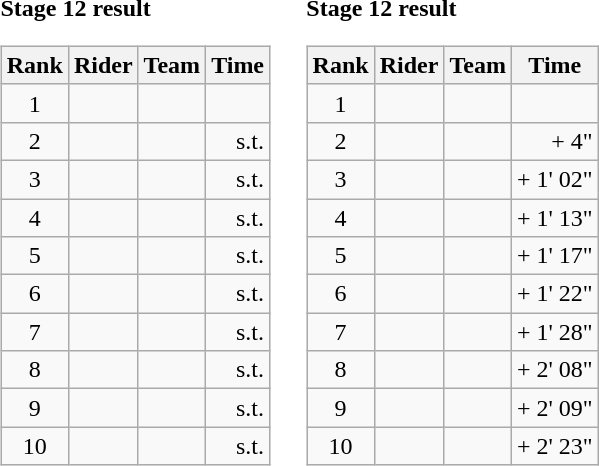<table>
<tr>
<td><strong>Stage 12 result</strong><br><table class="wikitable">
<tr>
<th scope="col">Rank</th>
<th scope="col">Rider</th>
<th scope="col">Team</th>
<th scope="col">Time</th>
</tr>
<tr>
<td style="text-align:center;">1</td>
<td></td>
<td></td>
<td style="text-align:right;"></td>
</tr>
<tr>
<td style="text-align:center;">2</td>
<td></td>
<td></td>
<td style="text-align:right;">s.t.</td>
</tr>
<tr>
<td style="text-align:center;">3</td>
<td></td>
<td></td>
<td style="text-align:right;">s.t.</td>
</tr>
<tr>
<td style="text-align:center;">4</td>
<td></td>
<td></td>
<td style="text-align:right;">s.t.</td>
</tr>
<tr>
<td style="text-align:center;">5</td>
<td></td>
<td></td>
<td style="text-align:right;">s.t.</td>
</tr>
<tr>
<td style="text-align:center;">6</td>
<td></td>
<td></td>
<td style="text-align:right;">s.t.</td>
</tr>
<tr>
<td style="text-align:center;">7</td>
<td></td>
<td></td>
<td style="text-align:right;">s.t.</td>
</tr>
<tr>
<td style="text-align:center;">8</td>
<td></td>
<td></td>
<td style="text-align:right;">s.t.</td>
</tr>
<tr>
<td style="text-align:center;">9</td>
<td></td>
<td></td>
<td style="text-align:right;">s.t.</td>
</tr>
<tr>
<td style="text-align:center;">10</td>
<td></td>
<td></td>
<td style="text-align:right;">s.t.</td>
</tr>
</table>
</td>
<td></td>
<td><strong>Stage 12 result</strong><br><table class="wikitable">
<tr>
<th scope="col">Rank</th>
<th scope="col">Rider</th>
<th scope="col">Team</th>
<th scope="col">Time</th>
</tr>
<tr>
<td style="text-align:center;">1</td>
<td></td>
<td></td>
<td style="text-align:right;"></td>
</tr>
<tr>
<td style="text-align:center;">2</td>
<td></td>
<td></td>
<td style="text-align:right;">+ 4"</td>
</tr>
<tr>
<td style="text-align:center;">3</td>
<td></td>
<td></td>
<td style="text-align:right;">+ 1' 02"</td>
</tr>
<tr>
<td style="text-align:center;">4</td>
<td></td>
<td></td>
<td style="text-align:right;">+ 1' 13"</td>
</tr>
<tr>
<td style="text-align:center;">5</td>
<td></td>
<td></td>
<td style="text-align:right;">+ 1' 17"</td>
</tr>
<tr>
<td style="text-align:center;">6</td>
<td></td>
<td></td>
<td style="text-align:right;">+ 1' 22"</td>
</tr>
<tr>
<td style="text-align:center;">7</td>
<td></td>
<td></td>
<td style="text-align:right;">+ 1' 28"</td>
</tr>
<tr>
<td style="text-align:center;">8</td>
<td></td>
<td></td>
<td style="text-align:right;">+ 2' 08"</td>
</tr>
<tr>
<td style="text-align:center;">9</td>
<td></td>
<td></td>
<td style="text-align:right;">+ 2' 09"</td>
</tr>
<tr>
<td style="text-align:center;">10</td>
<td></td>
<td></td>
<td style="text-align:right;">+ 2' 23"</td>
</tr>
</table>
</td>
</tr>
</table>
